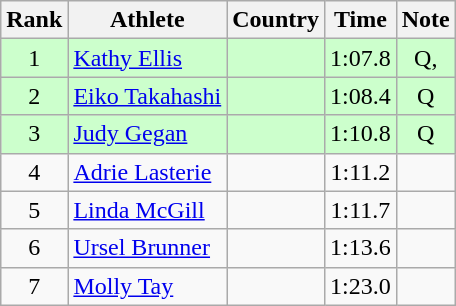<table class="wikitable sortable" style="text-align:center">
<tr>
<th>Rank</th>
<th>Athlete</th>
<th>Country</th>
<th>Time</th>
<th>Note</th>
</tr>
<tr bgcolor=#CCFFCC>
<td>1</td>
<td align=left><a href='#'>Kathy Ellis</a></td>
<td align=left></td>
<td>1:07.8</td>
<td>Q, </td>
</tr>
<tr bgcolor=#CCFFCC>
<td>2</td>
<td align=left><a href='#'>Eiko Takahashi</a></td>
<td align=left></td>
<td>1:08.4</td>
<td>Q</td>
</tr>
<tr bgcolor=#CCFFCC>
<td>3</td>
<td align=left><a href='#'>Judy Gegan</a></td>
<td align=left></td>
<td>1:10.8</td>
<td>Q</td>
</tr>
<tr>
<td>4</td>
<td align=left><a href='#'>Adrie Lasterie</a></td>
<td align=left></td>
<td>1:11.2</td>
<td></td>
</tr>
<tr>
<td>5</td>
<td align=left><a href='#'>Linda McGill</a></td>
<td align=left></td>
<td>1:11.7</td>
<td></td>
</tr>
<tr>
<td>6</td>
<td align=left><a href='#'>Ursel Brunner</a></td>
<td align=left></td>
<td>1:13.6</td>
<td></td>
</tr>
<tr>
<td>7</td>
<td align=left><a href='#'>Molly Tay</a></td>
<td align=left></td>
<td>1:23.0</td>
<td></td>
</tr>
</table>
